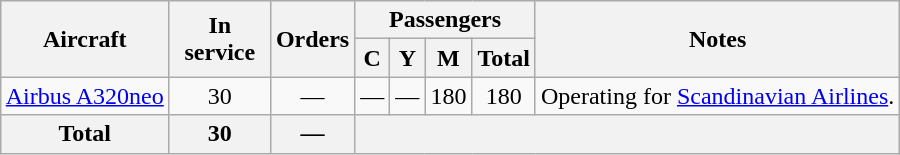<table class="wikitable" style="border-collapse:collapse;text-align:center;margin:auto;">
<tr>
<th rowspan="2">Aircraft</th>
<th rowspan="2" style="width:60px;">In service</th>
<th rowspan="2" style="width:25px;">Orders</th>
<th colspan="4">Passengers</th>
<th rowspan="2">Notes</th>
</tr>
<tr>
<th><abbr>C</abbr></th>
<th><abbr>Y</abbr></th>
<th><abbr>M</abbr></th>
<th>Total</th>
</tr>
<tr>
<td><a href='#'>Airbus A320neo</a></td>
<td>30</td>
<td>—</td>
<td>—</td>
<td>—</td>
<td>180</td>
<td>180</td>
<td>Operating for <a href='#'>Scandinavian Airlines</a>.</td>
</tr>
<tr>
<th>Total</th>
<th>30</th>
<th>—</th>
<th colspan="5"></th>
</tr>
</table>
